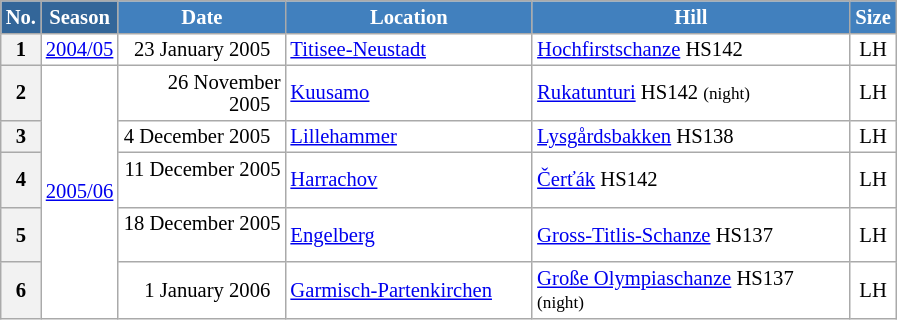<table class="wikitable sortable" style="font-size:86%; line-height:15px; text-align:left; border:grey solid 1px; border-collapse:collapse; background:#ffffff;">
<tr style="background:#efefef;">
<th style="background-color:#369; color:white; width:10px;">No.</th>
<th style="background-color:#369; color:white;  width:30px;">Season</th>
<th style="background-color:#4180be; color:white; width:105px;">Date</th>
<th style="background-color:#4180be; color:white; width:158px;">Location</th>
<th style="background-color:#4180be; color:white; width:205px;">Hill</th>
<th style="background-color:#4180be; color:white; width:25px;">Size</th>
</tr>
<tr>
<th scope=row style="text-align:center;">1</th>
<td align=center><a href='#'>2004/05</a></td>
<td align=right>23 January 2005  </td>
<td> <a href='#'>Titisee-Neustadt</a></td>
<td><a href='#'>Hochfirstschanze</a> HS142</td>
<td align=center>LH</td>
</tr>
<tr>
<th scope=row style="text-align:center;">2</th>
<td align=center rowspan=5><a href='#'>2005/06</a></td>
<td align=right>26 November 2005  </td>
<td> <a href='#'>Kuusamo</a></td>
<td><a href='#'>Rukatunturi</a> HS142 <small>(night)</small></td>
<td align=center>LH</td>
</tr>
<tr>
<th scope=row style="text-align:center;">3</th>
<td align=right>4 December 2005  </td>
<td> <a href='#'>Lillehammer</a></td>
<td><a href='#'>Lysgårdsbakken</a> HS138</td>
<td align=center>LH</td>
</tr>
<tr>
<th scope=row style="text-align:center;">4</th>
<td align=right>11 December 2005  </td>
<td> <a href='#'>Harrachov</a></td>
<td><a href='#'>Čerťák</a> HS142</td>
<td align=center>LH</td>
</tr>
<tr>
<th scope=row style="text-align:center;">5</th>
<td align=right>18 December 2005  </td>
<td> <a href='#'>Engelberg</a></td>
<td><a href='#'>Gross-Titlis-Schanze</a> HS137</td>
<td align=center>LH</td>
</tr>
<tr>
<th scope=row style="text-align:center;">6</th>
<td align=right>1 January 2006  </td>
<td> <a href='#'>Garmisch-Partenkirchen</a></td>
<td><a href='#'>Große Olympiaschanze</a> HS137 <small>(night)</small></td>
<td align=center>LH</td>
</tr>
</table>
